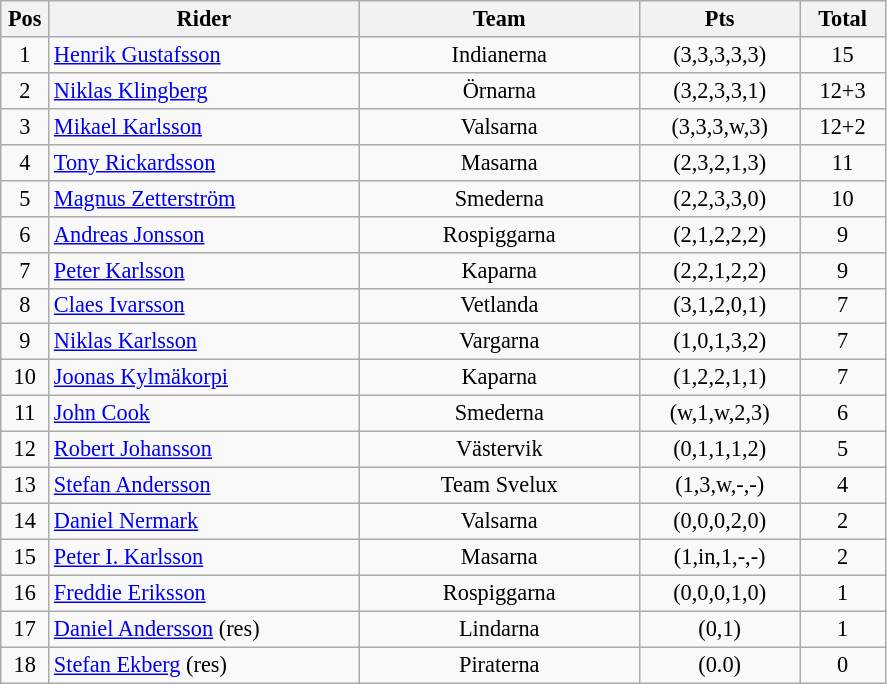<table class=wikitable style="font-size:93%;">
<tr>
<th width=25px>Pos</th>
<th width=200px>Rider</th>
<th width=180px>Team</th>
<th width=100px>Pts</th>
<th width=50px>Total</th>
</tr>
<tr align=center>
<td>1</td>
<td align=left><a href='#'>Henrik Gustafsson</a></td>
<td>Indianerna</td>
<td>(3,3,3,3,3)</td>
<td>15</td>
</tr>
<tr align=center>
<td>2</td>
<td align=left><a href='#'>Niklas Klingberg</a></td>
<td>Örnarna</td>
<td>(3,2,3,3,1)</td>
<td>12+3</td>
</tr>
<tr align=center>
<td>3</td>
<td align=left><a href='#'>Mikael Karlsson</a></td>
<td>Valsarna</td>
<td>(3,3,3,w,3)</td>
<td>12+2</td>
</tr>
<tr align=center>
<td>4</td>
<td align=left><a href='#'>Tony Rickardsson</a></td>
<td>Masarna</td>
<td>(2,3,2,1,3)</td>
<td>11</td>
</tr>
<tr align=center>
<td>5</td>
<td align=left><a href='#'>Magnus Zetterström</a></td>
<td>Smederna</td>
<td>(2,2,3,3,0)</td>
<td>10</td>
</tr>
<tr align=center>
<td>6</td>
<td align=left><a href='#'>Andreas Jonsson</a></td>
<td>Rospiggarna</td>
<td>(2,1,2,2,2)</td>
<td>9</td>
</tr>
<tr align=center>
<td>7</td>
<td align=left><a href='#'>Peter Karlsson</a></td>
<td>Kaparna</td>
<td>(2,2,1,2,2)</td>
<td>9</td>
</tr>
<tr align=center>
<td>8</td>
<td align=left><a href='#'>Claes Ivarsson</a></td>
<td>Vetlanda</td>
<td>(3,1,2,0,1)</td>
<td>7</td>
</tr>
<tr align=center>
<td>9</td>
<td align=left><a href='#'>Niklas Karlsson</a></td>
<td>Vargarna</td>
<td>(1,0,1,3,2)</td>
<td>7</td>
</tr>
<tr align=center>
<td>10</td>
<td align=left><a href='#'>Joonas Kylmäkorpi</a></td>
<td>Kaparna</td>
<td>(1,2,2,1,1)</td>
<td>7</td>
</tr>
<tr align=center>
<td>11</td>
<td align=left><a href='#'>John Cook</a></td>
<td>Smederna</td>
<td>(w,1,w,2,3)</td>
<td>6</td>
</tr>
<tr align=center>
<td>12</td>
<td align=left><a href='#'>Robert Johansson</a></td>
<td>Västervik</td>
<td>(0,1,1,1,2)</td>
<td>5</td>
</tr>
<tr align=center>
<td>13</td>
<td align=left><a href='#'>Stefan Andersson</a></td>
<td>Team Svelux</td>
<td>(1,3,w,-,-)</td>
<td>4</td>
</tr>
<tr align=center>
<td>14</td>
<td align=left><a href='#'>Daniel Nermark</a></td>
<td>Valsarna</td>
<td>(0,0,0,2,0)</td>
<td>2</td>
</tr>
<tr align=center>
<td>15</td>
<td align=left><a href='#'>Peter I. Karlsson</a></td>
<td>Masarna</td>
<td>(1,in,1,-,-)</td>
<td>2</td>
</tr>
<tr align=center>
<td>16</td>
<td align=left><a href='#'>Freddie Eriksson</a></td>
<td>Rospiggarna</td>
<td>(0,0,0,1,0)</td>
<td>1</td>
</tr>
<tr align=center>
<td>17</td>
<td align=left><a href='#'>Daniel Andersson</a> (res)</td>
<td>Lindarna</td>
<td>(0,1)</td>
<td>1</td>
</tr>
<tr align=center>
<td>18</td>
<td align=left><a href='#'>Stefan Ekberg</a>	(res)</td>
<td>Piraterna</td>
<td>(0.0)</td>
<td>0</td>
</tr>
</table>
